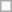<table class=wikitable>
<tr>
<td> </td>
</tr>
</table>
